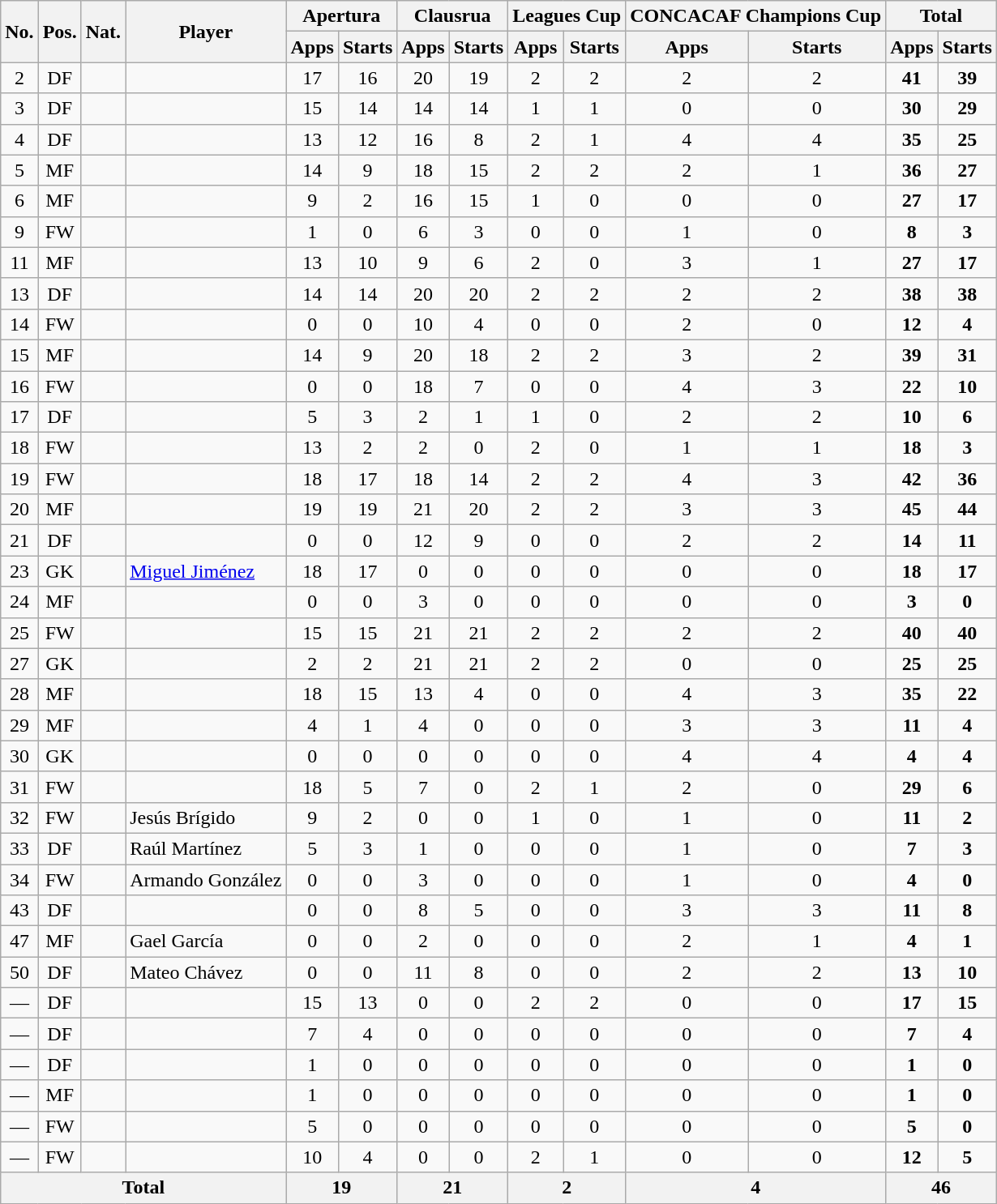<table class="wikitable sortable" style="text-align:center">
<tr>
<th rowspan="2">No.</th>
<th rowspan="2">Pos.</th>
<th rowspan="2">Nat.</th>
<th rowspan="2">Player</th>
<th colspan="2">Apertura</th>
<th colspan="2">Clausrua</th>
<th colspan="2">Leagues Cup</th>
<th colspan="2">CONCACAF Champions Cup</th>
<th colspan="2">Total</th>
</tr>
<tr>
<th>Apps</th>
<th>Starts</th>
<th>Apps</th>
<th>Starts</th>
<th>Apps</th>
<th>Starts</th>
<th>Apps</th>
<th>Starts</th>
<th>Apps</th>
<th>Starts</th>
</tr>
<tr>
<td>2</td>
<td>DF</td>
<td></td>
<td align=left></td>
<td>17</td>
<td>16</td>
<td>20</td>
<td>19</td>
<td>2</td>
<td>2</td>
<td>2</td>
<td>2</td>
<td><strong>41</strong></td>
<td><strong>39</strong></td>
</tr>
<tr>
<td>3</td>
<td>DF</td>
<td></td>
<td align=left></td>
<td>15</td>
<td>14</td>
<td>14</td>
<td>14</td>
<td>1</td>
<td>1</td>
<td>0</td>
<td>0</td>
<td><strong>30</strong></td>
<td><strong>29</strong></td>
</tr>
<tr>
<td>4</td>
<td>DF</td>
<td></td>
<td align=left></td>
<td>13</td>
<td>12</td>
<td>16</td>
<td>8</td>
<td>2</td>
<td>1</td>
<td>4</td>
<td>4</td>
<td><strong>35</strong></td>
<td><strong>25</strong></td>
</tr>
<tr>
<td>5</td>
<td>MF</td>
<td></td>
<td align=left></td>
<td>14</td>
<td>9</td>
<td>18</td>
<td>15</td>
<td>2</td>
<td>2</td>
<td>2</td>
<td>1</td>
<td><strong>36</strong></td>
<td><strong>27</strong></td>
</tr>
<tr>
<td>6</td>
<td>MF</td>
<td></td>
<td align=left></td>
<td>9</td>
<td>2</td>
<td>16</td>
<td>15</td>
<td>1</td>
<td>0</td>
<td>0</td>
<td>0</td>
<td><strong>27</strong></td>
<td><strong>17</strong></td>
</tr>
<tr>
<td>9</td>
<td>FW</td>
<td></td>
<td align=left></td>
<td>1</td>
<td>0</td>
<td>6</td>
<td>3</td>
<td>0</td>
<td>0</td>
<td>1</td>
<td>0</td>
<td><strong>8</strong></td>
<td><strong>3</strong></td>
</tr>
<tr>
<td>11</td>
<td>MF</td>
<td></td>
<td align=left></td>
<td>13</td>
<td>10</td>
<td>9</td>
<td>6</td>
<td>2</td>
<td>0</td>
<td>3</td>
<td>1</td>
<td><strong>27</strong></td>
<td><strong>17</strong></td>
</tr>
<tr>
<td>13</td>
<td>DF</td>
<td></td>
<td align=left></td>
<td>14</td>
<td>14</td>
<td>20</td>
<td>20</td>
<td>2</td>
<td>2</td>
<td>2</td>
<td>2</td>
<td><strong>38</strong></td>
<td><strong>38</strong></td>
</tr>
<tr>
<td>14</td>
<td>FW</td>
<td></td>
<td align=left></td>
<td>0</td>
<td>0</td>
<td>10</td>
<td>4</td>
<td>0</td>
<td>0</td>
<td>2</td>
<td>0</td>
<td><strong>12</strong></td>
<td><strong>4</strong></td>
</tr>
<tr>
<td>15</td>
<td>MF</td>
<td></td>
<td align=left></td>
<td>14</td>
<td>9</td>
<td>20</td>
<td>18</td>
<td>2</td>
<td>2</td>
<td>3</td>
<td>2</td>
<td><strong>39</strong></td>
<td><strong>31</strong></td>
</tr>
<tr>
<td>16</td>
<td>FW</td>
<td></td>
<td align=left></td>
<td>0</td>
<td>0</td>
<td>18</td>
<td>7</td>
<td>0</td>
<td>0</td>
<td>4</td>
<td>3</td>
<td><strong>22</strong></td>
<td><strong>10</strong></td>
</tr>
<tr>
<td>17</td>
<td>DF</td>
<td></td>
<td align=left></td>
<td>5</td>
<td>3</td>
<td>2</td>
<td>1</td>
<td>1</td>
<td>0</td>
<td>2</td>
<td>2</td>
<td><strong>10</strong></td>
<td><strong>6</strong></td>
</tr>
<tr>
<td>18</td>
<td>FW</td>
<td></td>
<td align=left></td>
<td>13</td>
<td>2</td>
<td>2</td>
<td>0</td>
<td>2</td>
<td>0</td>
<td>1</td>
<td>1</td>
<td><strong>18</strong></td>
<td><strong>3</strong></td>
</tr>
<tr>
<td>19</td>
<td>FW</td>
<td></td>
<td align=left></td>
<td>18</td>
<td>17</td>
<td>18</td>
<td>14</td>
<td>2</td>
<td>2</td>
<td>4</td>
<td>3</td>
<td><strong>42</strong></td>
<td><strong>36</strong></td>
</tr>
<tr>
<td>20</td>
<td>MF</td>
<td></td>
<td align=left></td>
<td>19</td>
<td>19</td>
<td>21</td>
<td>20</td>
<td>2</td>
<td>2</td>
<td>3</td>
<td>3</td>
<td><strong>45</strong></td>
<td><strong>44</strong></td>
</tr>
<tr>
<td>21</td>
<td>DF</td>
<td></td>
<td align=left></td>
<td>0</td>
<td>0</td>
<td>12</td>
<td>9</td>
<td>0</td>
<td>0</td>
<td>2</td>
<td>2</td>
<td><strong>14</strong></td>
<td><strong>11</strong></td>
</tr>
<tr>
<td>23</td>
<td>GK</td>
<td></td>
<td align=left><a href='#'>Miguel Jiménez</a></td>
<td>18</td>
<td>17</td>
<td>0</td>
<td>0</td>
<td>0</td>
<td>0</td>
<td>0</td>
<td>0</td>
<td><strong>18</strong></td>
<td><strong>17</strong></td>
</tr>
<tr>
<td>24</td>
<td>MF</td>
<td></td>
<td align=left></td>
<td>0</td>
<td>0</td>
<td>3</td>
<td>0</td>
<td>0</td>
<td>0</td>
<td>0</td>
<td>0</td>
<td><strong>3</strong></td>
<td><strong>0</strong></td>
</tr>
<tr>
<td>25</td>
<td>FW</td>
<td></td>
<td align=left></td>
<td>15</td>
<td>15</td>
<td>21</td>
<td>21</td>
<td>2</td>
<td>2</td>
<td>2</td>
<td>2</td>
<td><strong>40</strong></td>
<td><strong>40</strong></td>
</tr>
<tr>
<td>27</td>
<td>GK</td>
<td></td>
<td align=left></td>
<td>2</td>
<td>2</td>
<td>21</td>
<td>21</td>
<td>2</td>
<td>2</td>
<td>0</td>
<td>0</td>
<td><strong>25</strong></td>
<td><strong>25</strong></td>
</tr>
<tr>
<td>28</td>
<td>MF</td>
<td></td>
<td align=left></td>
<td>18</td>
<td>15</td>
<td>13</td>
<td>4</td>
<td>0</td>
<td>0</td>
<td>4</td>
<td>3</td>
<td><strong>35</strong></td>
<td><strong>22</strong></td>
</tr>
<tr>
<td>29</td>
<td>MF</td>
<td></td>
<td align=left></td>
<td>4</td>
<td>1</td>
<td>4</td>
<td>0</td>
<td>0</td>
<td>0</td>
<td>3</td>
<td>3</td>
<td><strong>11</strong></td>
<td><strong>4</strong></td>
</tr>
<tr>
<td>30</td>
<td>GK</td>
<td></td>
<td align=left></td>
<td>0</td>
<td>0</td>
<td>0</td>
<td>0</td>
<td>0</td>
<td>0</td>
<td>4</td>
<td>4</td>
<td><strong>4</strong></td>
<td><strong>4</strong></td>
</tr>
<tr>
<td>31</td>
<td>FW</td>
<td></td>
<td align=left></td>
<td>18</td>
<td>5</td>
<td>7</td>
<td>0</td>
<td>2</td>
<td>1</td>
<td>2</td>
<td>0</td>
<td><strong>29</strong></td>
<td><strong>6</strong></td>
</tr>
<tr>
<td>32</td>
<td>FW</td>
<td></td>
<td align=left>Jesús Brígido</td>
<td>9</td>
<td>2</td>
<td>0</td>
<td>0</td>
<td>1</td>
<td>0</td>
<td>1</td>
<td>0</td>
<td><strong>11</strong></td>
<td><strong>2</strong></td>
</tr>
<tr>
<td>33</td>
<td>DF</td>
<td></td>
<td align=left>Raúl Martínez</td>
<td>5</td>
<td>3</td>
<td>1</td>
<td>0</td>
<td>0</td>
<td>0</td>
<td>1</td>
<td>0</td>
<td><strong>7</strong></td>
<td><strong>3</strong></td>
</tr>
<tr>
<td>34</td>
<td>FW</td>
<td></td>
<td align=left>Armando González</td>
<td>0</td>
<td>0</td>
<td>3</td>
<td>0</td>
<td>0</td>
<td>0</td>
<td>1</td>
<td>0</td>
<td><strong>4</strong></td>
<td><strong>0</strong></td>
</tr>
<tr>
<td>43</td>
<td>DF</td>
<td></td>
<td align=left></td>
<td>0</td>
<td>0</td>
<td>8</td>
<td>5</td>
<td>0</td>
<td>0</td>
<td>3</td>
<td>3</td>
<td><strong>11</strong></td>
<td><strong>8</strong></td>
</tr>
<tr>
<td>47</td>
<td>MF</td>
<td></td>
<td align=left>Gael García</td>
<td>0</td>
<td>0</td>
<td>2</td>
<td>0</td>
<td>0</td>
<td>0</td>
<td>2</td>
<td>1</td>
<td><strong>4</strong></td>
<td><strong>1</strong></td>
</tr>
<tr>
<td>50</td>
<td>DF</td>
<td></td>
<td align=left>Mateo Chávez</td>
<td>0</td>
<td>0</td>
<td>11</td>
<td>8</td>
<td>0</td>
<td>0</td>
<td>2</td>
<td>2</td>
<td><strong>13</strong></td>
<td><strong>10</strong></td>
</tr>
<tr>
<td>—</td>
<td>DF</td>
<td></td>
<td align=left></td>
<td>15</td>
<td>13</td>
<td>0</td>
<td>0</td>
<td>2</td>
<td>2</td>
<td>0</td>
<td>0</td>
<td><strong>17</strong></td>
<td><strong>15</strong></td>
</tr>
<tr>
<td>—</td>
<td>DF</td>
<td></td>
<td align=left></td>
<td>7</td>
<td>4</td>
<td>0</td>
<td>0</td>
<td>0</td>
<td>0</td>
<td>0</td>
<td>0</td>
<td><strong>7</strong></td>
<td><strong>4</strong></td>
</tr>
<tr>
<td>—</td>
<td>DF</td>
<td></td>
<td align=left></td>
<td>1</td>
<td>0</td>
<td>0</td>
<td>0</td>
<td>0</td>
<td>0</td>
<td>0</td>
<td>0</td>
<td><strong>1</strong></td>
<td><strong>0</strong></td>
</tr>
<tr>
<td>—</td>
<td>MF</td>
<td></td>
<td align=left></td>
<td>1</td>
<td>0</td>
<td>0</td>
<td>0</td>
<td>0</td>
<td>0</td>
<td>0</td>
<td>0</td>
<td><strong>1</strong></td>
<td><strong>0</strong></td>
</tr>
<tr>
<td>—</td>
<td>FW</td>
<td></td>
<td align=left></td>
<td>5</td>
<td>0</td>
<td>0</td>
<td>0</td>
<td>0</td>
<td>0</td>
<td>0</td>
<td>0</td>
<td><strong>5</strong></td>
<td><strong>0</strong></td>
</tr>
<tr>
<td>—</td>
<td>FW</td>
<td></td>
<td align=left></td>
<td>10</td>
<td>4</td>
<td>0</td>
<td>0</td>
<td>2</td>
<td>1</td>
<td>0</td>
<td>0</td>
<td><strong>12</strong></td>
<td><strong>5</strong></td>
</tr>
<tr class="sortbottom">
<th colspan=4>Total</th>
<th colspan=2>19</th>
<th colspan=2>21</th>
<th colspan=2>2</th>
<th colspan=2>4</th>
<th colspan=2>46</th>
</tr>
</table>
